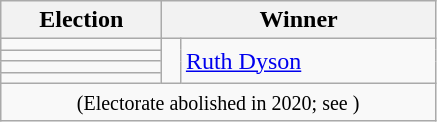<table class=wikitable>
<tr>
<th width=100>Election</th>
<th width=175 colspan=2>Winner</th>
</tr>
<tr>
<td></td>
<td rowspan=4 width=5 bgcolor=></td>
<td rowspan=4><a href='#'>Ruth Dyson</a></td>
</tr>
<tr>
<td></td>
</tr>
<tr>
<td></td>
</tr>
<tr>
<td></td>
</tr>
<tr>
<td colspan=3 align=center><small>(Electorate abolished in 2020; see )</small></td>
</tr>
</table>
